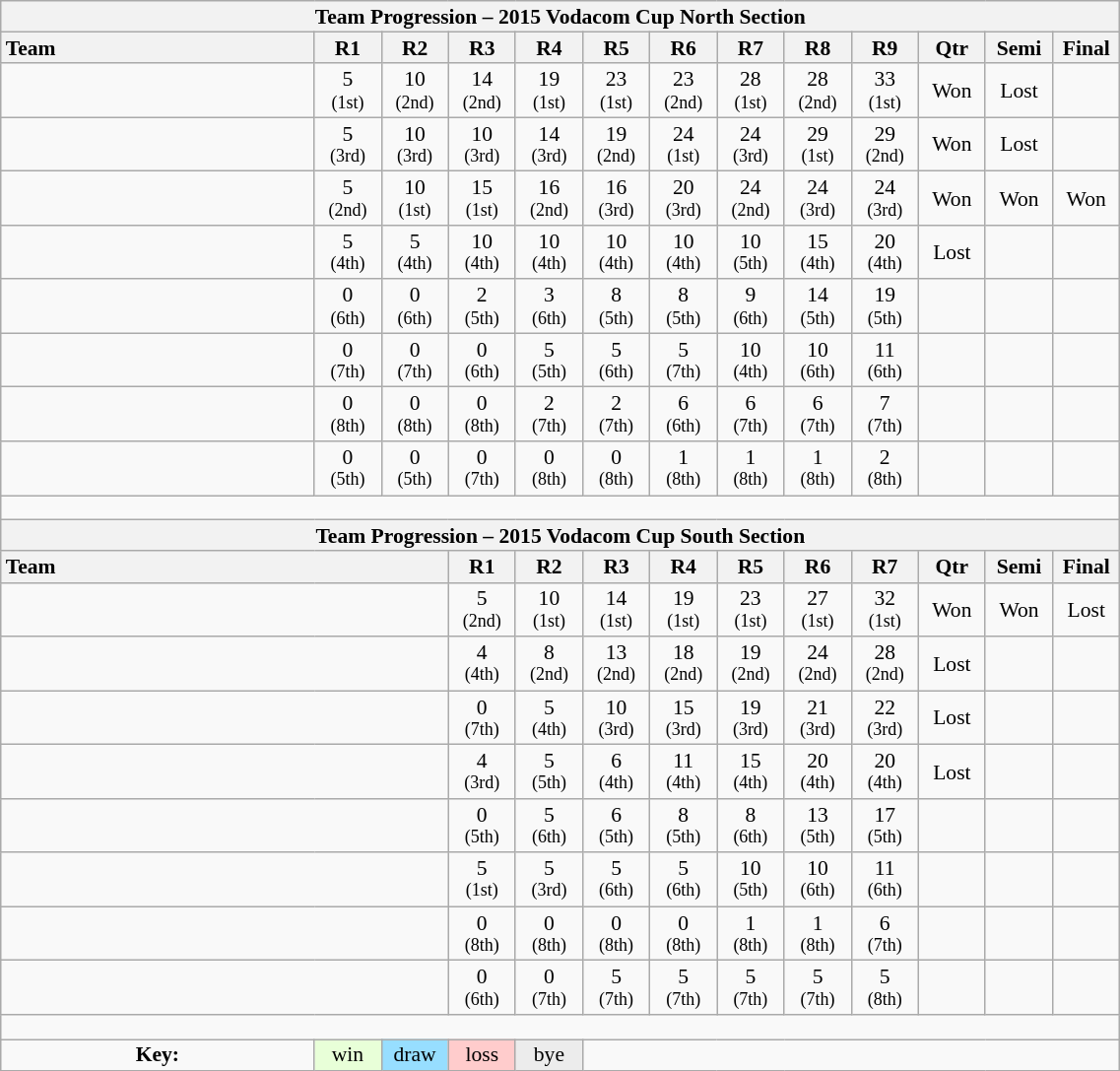<table class="wikitable collapsible" style="text-align:center; line-height:100%; width:60%; font-size:90%">
<tr>
<th colspan=100%>Team Progression – 2015 Vodacom Cup North Section</th>
</tr>
<tr>
<th style="text-align:left; width:28%;">Team</th>
<th style="width:6%;">R1</th>
<th style="width:6%;">R2</th>
<th style="width:6%;">R3</th>
<th style="width:6%;">R4</th>
<th style="width:6%;">R5</th>
<th style="width:6%;">R6</th>
<th style="width:6%;">R7</th>
<th style="width:6%;">R8</th>
<th style="width:6%;">R9</th>
<th style="width:6%;">Qtr</th>
<th style="width:6%;">Semi</th>
<th style="width:6%;">Final</th>
</tr>
<tr>
<td align=left></td>
<td>5 <br><small>(1st)</small></td>
<td>10 <br><small>(2nd)</small></td>
<td>14 <br><small>(2nd)</small></td>
<td>19 <br><small>(1st)</small></td>
<td>23 <br><small>(1st)</small></td>
<td>23 <br><small>(2nd)</small></td>
<td>28 <br><small>(1st)</small></td>
<td>28 <br><small>(2nd)</small></td>
<td>33 <br><small>(1st)</small></td>
<td>Won</td>
<td>Lost</td>
<td> </td>
</tr>
<tr>
<td align=left></td>
<td>5 <br><small>(3rd)</small></td>
<td>10 <br><small>(3rd)</small></td>
<td>10 <br><small>(3rd)</small></td>
<td>14 <br><small>(3rd)</small></td>
<td>19 <br><small>(2nd)</small></td>
<td>24 <br><small>(1st)</small></td>
<td>24 <br><small>(3rd)</small></td>
<td>29 <br><small>(1st)</small></td>
<td>29 <br><small>(2nd)</small></td>
<td>Won</td>
<td>Lost</td>
<td> </td>
</tr>
<tr>
<td align=left></td>
<td>5 <br><small>(2nd)</small></td>
<td>10 <br><small>(1st)</small></td>
<td>15 <br><small>(1st)</small></td>
<td>16 <br><small>(2nd)</small></td>
<td>16 <br><small>(3rd)</small></td>
<td>20 <br><small>(3rd)</small></td>
<td>24 <br><small>(2nd)</small></td>
<td>24 <br><small>(3rd)</small></td>
<td>24 <br><small>(3rd)</small></td>
<td>Won</td>
<td>Won</td>
<td>Won</td>
</tr>
<tr>
<td align=left></td>
<td>5 <br><small>(4th)</small></td>
<td>5 <br><small>(4th)</small></td>
<td>10 <br><small>(4th)</small></td>
<td>10 <br><small>(4th)</small></td>
<td>10 <br><small>(4th)</small></td>
<td>10 <br><small>(4th)</small></td>
<td>10 <br><small>(5th)</small></td>
<td>15 <br><small>(4th)</small></td>
<td>20 <br><small>(4th)</small></td>
<td>Lost</td>
<td> </td>
<td> </td>
</tr>
<tr>
<td align=left></td>
<td>0 <br><small>(6th)</small></td>
<td>0 <br><small>(6th)</small></td>
<td>2 <br><small>(5th)</small></td>
<td>3 <br><small>(6th)</small></td>
<td>8 <br><small>(5th)</small></td>
<td>8 <br><small>(5th)</small></td>
<td>9 <br><small>(6th)</small></td>
<td>14 <br><small>(5th)</small></td>
<td>19 <br><small>(5th)</small></td>
<td> </td>
<td> </td>
<td> </td>
</tr>
<tr>
<td align=left></td>
<td>0 <br><small>(7th)</small></td>
<td>0 <br><small>(7th)</small></td>
<td>0 <br><small>(6th)</small></td>
<td>5 <br><small>(5th)</small></td>
<td>5 <br><small>(6th)</small></td>
<td>5 <br><small>(7th)</small></td>
<td>10 <br><small>(4th)</small></td>
<td>10 <br><small>(6th)</small></td>
<td>11 <br><small>(6th)</small></td>
<td> </td>
<td> </td>
<td> </td>
</tr>
<tr>
<td align=left></td>
<td>0 <br><small>(8th)</small></td>
<td>0 <br><small>(8th)</small></td>
<td>0 <br><small>(8th)</small></td>
<td>2 <br><small>(7th)</small></td>
<td>2 <br><small>(7th)</small></td>
<td>6 <br><small>(6th)</small></td>
<td>6 <br><small>(7th)</small></td>
<td>6 <br><small>(7th)</small></td>
<td>7 <br><small>(7th)</small></td>
<td> </td>
<td> </td>
<td> </td>
</tr>
<tr>
<td align=left></td>
<td>0 <br><small>(5th)</small></td>
<td>0 <br><small>(5th)</small></td>
<td>0 <br><small>(7th)</small></td>
<td>0 <br><small>(8th)</small></td>
<td>0 <br><small>(8th)</small></td>
<td>1 <br><small>(8th)</small></td>
<td>1 <br><small>(8th)</small></td>
<td>1 <br><small>(8th)</small></td>
<td>2 <br><small>(8th)</small></td>
<td> </td>
<td> </td>
<td> </td>
</tr>
<tr>
<td colspan=100% style="height:10px"></td>
</tr>
<tr>
<th colspan=100%>Team Progression – 2015 Vodacom Cup South Section</th>
</tr>
<tr>
<th colspan=3 style="text-align:left">Team</th>
<th>R1</th>
<th>R2</th>
<th>R3</th>
<th>R4</th>
<th>R5</th>
<th>R6</th>
<th>R7</th>
<th>Qtr</th>
<th>Semi</th>
<th>Final</th>
</tr>
<tr>
<td colspan=3 align=left></td>
<td>5 <br><small>(2nd)</small></td>
<td>10 <br><small>(1st)</small></td>
<td>14 <br><small>(1st)</small></td>
<td>19 <br><small>(1st)</small></td>
<td>23 <br><small>(1st)</small></td>
<td>27 <br><small>(1st)</small></td>
<td>32 <br><small>(1st)</small></td>
<td>Won</td>
<td>Won</td>
<td>Lost</td>
</tr>
<tr>
<td colspan=3 align=left></td>
<td>4 <br><small>(4th)</small></td>
<td>8 <br><small>(2nd)</small></td>
<td>13 <br><small>(2nd)</small></td>
<td>18 <br><small>(2nd)</small></td>
<td>19 <br><small>(2nd)</small></td>
<td>24 <br><small>(2nd)</small></td>
<td>28 <br><small>(2nd)</small></td>
<td>Lost</td>
<td> </td>
<td> </td>
</tr>
<tr>
<td colspan=3 align=left></td>
<td>0 <br><small>(7th)</small></td>
<td>5 <br><small>(4th)</small></td>
<td>10 <br><small>(3rd)</small></td>
<td>15 <br><small>(3rd)</small></td>
<td>19 <br><small>(3rd)</small></td>
<td>21 <br><small>(3rd)</small></td>
<td>22 <br><small>(3rd)</small></td>
<td>Lost</td>
<td> </td>
<td> </td>
</tr>
<tr>
<td colspan=3 align=left></td>
<td>4 <br><small>(3rd)</small></td>
<td>5 <br><small>(5th)</small></td>
<td>6 <br><small>(4th)</small></td>
<td>11 <br><small>(4th)</small></td>
<td>15 <br><small>(4th)</small></td>
<td>20 <br><small>(4th)</small></td>
<td>20 <br><small>(4th)</small></td>
<td>Lost</td>
<td> </td>
<td> </td>
</tr>
<tr>
<td colspan=3 align=left></td>
<td>0 <br><small>(5th)</small></td>
<td>5 <br><small>(6th)</small></td>
<td>6 <br><small>(5th)</small></td>
<td>8 <br><small>(5th)</small></td>
<td>8 <br><small>(6th)</small></td>
<td>13 <br><small>(5th)</small></td>
<td>17 <br><small>(5th)</small></td>
<td> </td>
<td> </td>
<td> </td>
</tr>
<tr>
<td colspan=3 align=left></td>
<td>5 <br><small>(1st)</small></td>
<td>5 <br><small>(3rd)</small></td>
<td>5 <br><small>(6th)</small></td>
<td>5 <br><small>(6th)</small></td>
<td>10 <br><small>(5th)</small></td>
<td>10 <br><small>(6th)</small></td>
<td>11 <br><small>(6th)</small></td>
<td> </td>
<td> </td>
<td> </td>
</tr>
<tr>
<td colspan=3 align=left></td>
<td>0 <br><small>(8th)</small></td>
<td>0 <br><small>(8th)</small></td>
<td>0 <br><small>(8th)</small></td>
<td>0 <br><small>(8th)</small></td>
<td>1 <br><small>(8th)</small></td>
<td>1 <br><small>(8th)</small></td>
<td>6 <br><small>(7th)</small></td>
<td> </td>
<td> </td>
<td> </td>
</tr>
<tr>
<td colspan=3 align=left></td>
<td>0 <br><small>(6th)</small></td>
<td>0 <br><small>(7th)</small></td>
<td>5 <br><small>(7th)</small></td>
<td>5 <br><small>(7th)</small></td>
<td>5 <br><small>(7th)</small></td>
<td>5 <br><small>(7th)</small></td>
<td>5 <br><small>(8th)</small></td>
<td> </td>
<td> </td>
<td> </td>
</tr>
<tr>
<td colspan=100% style="height:10px"></td>
</tr>
<tr>
<td><strong>Key:</strong></td>
<td style="background:#E8FFD8;">win</td>
<td style="background:#97DEFF;">draw</td>
<td style="background:#FFCCCC;">loss</td>
<td style="background:#ECECEC;">bye</td>
<td colspan=100%></td>
</tr>
</table>
